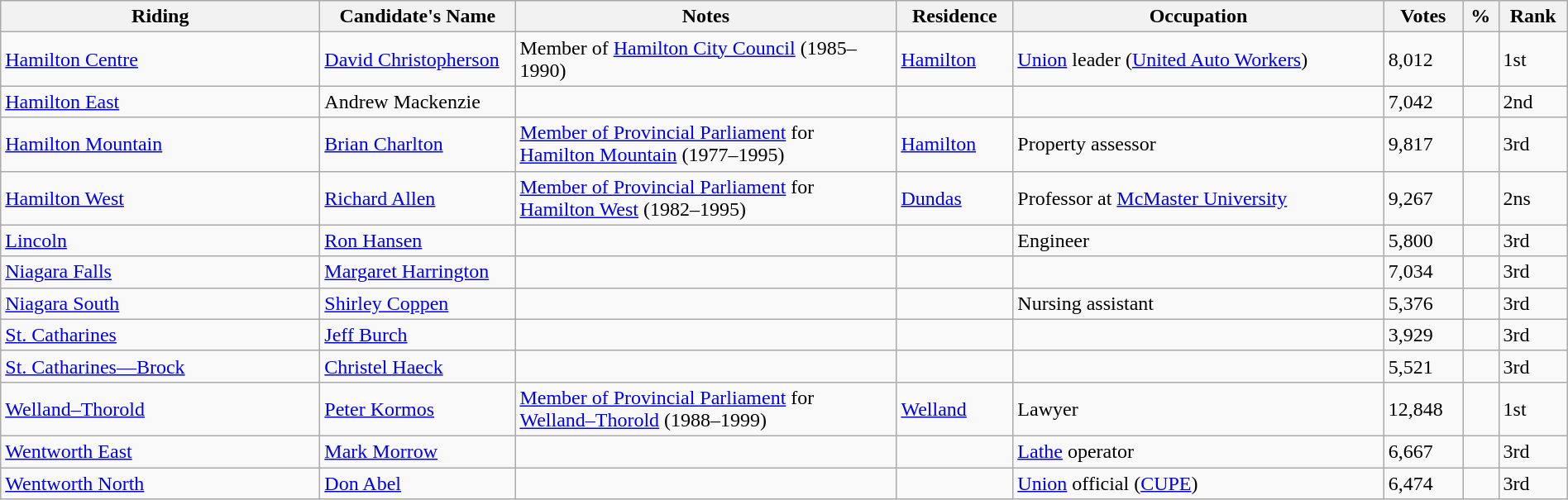<table class="wikitable sortable" width="100%">
<tr>
<th style="width:250px;">Riding<br></th>
<th style="width:150px;">Candidate's Name</th>
<th style="width:300px;">Notes</th>
<th>Residence</th>
<th>Occupation</th>
<th>Votes</th>
<th>%</th>
<th>Rank</th>
</tr>
<tr>
<td><a href='#'>Hamilton Centre</a></td>
<td><a href='#'>David Christopherson</a></td>
<td>Member of <a href='#'>Hamilton City Council</a> (1985–1990)</td>
<td><a href='#'>Hamilton</a></td>
<td><a href='#'>Union</a> leader (<a href='#'>United Auto Workers</a>)</td>
<td>8,012</td>
<td></td>
<td>1st</td>
</tr>
<tr>
<td><a href='#'>Hamilton East</a></td>
<td>Andrew Mackenzie</td>
<td></td>
<td></td>
<td></td>
<td>7,042</td>
<td></td>
<td>2nd</td>
</tr>
<tr>
<td><a href='#'>Hamilton Mountain</a></td>
<td><a href='#'>Brian Charlton</a></td>
<td><a href='#'>Member of Provincial Parliament</a> for <a href='#'>Hamilton Mountain</a> (1977–1995)</td>
<td><a href='#'>Hamilton</a></td>
<td>Property assessor</td>
<td>9,817</td>
<td></td>
<td>3rd</td>
</tr>
<tr>
<td><a href='#'>Hamilton West</a></td>
<td><a href='#'>Richard Allen</a></td>
<td><a href='#'>Member of Provincial Parliament</a> for <a href='#'>Hamilton West</a> (1982–1995)</td>
<td><a href='#'>Dundas</a></td>
<td>Professor at <a href='#'>McMaster University</a></td>
<td>9,267</td>
<td></td>
<td>2ns</td>
</tr>
<tr>
<td><a href='#'>Lincoln</a></td>
<td><a href='#'>Ron Hansen</a></td>
<td></td>
<td></td>
<td>Engineer</td>
<td>5,800</td>
<td></td>
<td>3rd</td>
</tr>
<tr>
<td><a href='#'>Niagara Falls</a></td>
<td><a href='#'>Margaret Harrington</a></td>
<td></td>
<td></td>
<td></td>
<td>7,034</td>
<td></td>
<td>3rd</td>
</tr>
<tr>
<td><a href='#'>Niagara South</a></td>
<td><a href='#'>Shirley Coppen</a></td>
<td></td>
<td></td>
<td>Nursing assistant</td>
<td>5,376</td>
<td></td>
<td>3rd</td>
</tr>
<tr>
<td><a href='#'>St. Catharines</a></td>
<td><a href='#'>Jeff Burch</a></td>
<td></td>
<td></td>
<td></td>
<td>3,929</td>
<td></td>
<td>3rd</td>
</tr>
<tr>
<td><a href='#'>St. Catharines—Brock</a></td>
<td><a href='#'>Christel Haeck</a></td>
<td></td>
<td></td>
<td></td>
<td>5,521</td>
<td></td>
<td>3rd</td>
</tr>
<tr>
<td><a href='#'>Welland–Thorold</a></td>
<td><a href='#'>Peter Kormos</a></td>
<td><a href='#'>Member of Provincial Parliament</a> for <a href='#'>Welland–Thorold</a> (1988–1999)</td>
<td><a href='#'>Welland</a></td>
<td>Lawyer</td>
<td>12,848</td>
<td></td>
<td>1st</td>
</tr>
<tr>
<td><a href='#'>Wentworth East</a></td>
<td><a href='#'>Mark Morrow</a></td>
<td></td>
<td></td>
<td><a href='#'>Lathe</a> operator</td>
<td>6,667</td>
<td></td>
<td>3rd</td>
</tr>
<tr>
<td><a href='#'>Wentworth North</a></td>
<td><a href='#'>Don Abel</a></td>
<td></td>
<td></td>
<td><a href='#'>Union</a> official (<a href='#'>CUPE</a>)</td>
<td>6,474</td>
<td></td>
<td>3rd</td>
</tr>
</table>
